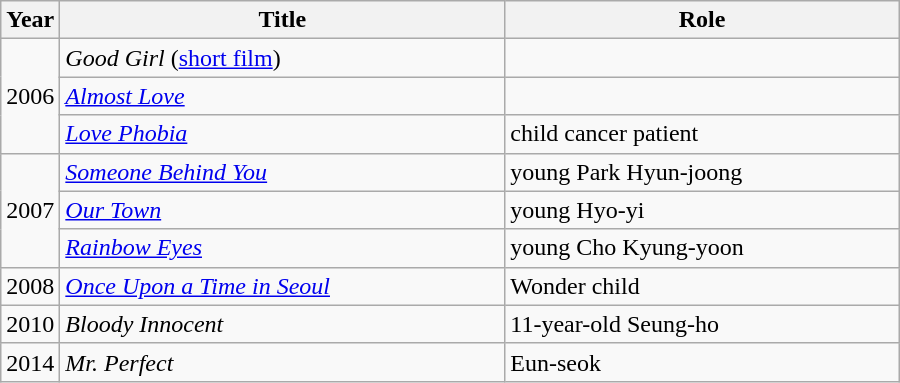<table class="wikitable" style="width:600px">
<tr>
<th width=10>Year</th>
<th>Title</th>
<th>Role</th>
</tr>
<tr>
<td rowspan=3>2006</td>
<td><em>Good Girl</em> (<a href='#'>short film</a>)</td>
<td></td>
</tr>
<tr>
<td><em><a href='#'>Almost Love</a></em></td>
<td></td>
</tr>
<tr>
<td><em><a href='#'>Love Phobia</a></em></td>
<td>child cancer patient</td>
</tr>
<tr>
<td rowspan=3>2007</td>
<td><em><a href='#'>Someone Behind You</a></em></td>
<td>young Park Hyun-joong</td>
</tr>
<tr>
<td><em><a href='#'>Our Town</a></em></td>
<td>young Hyo-yi</td>
</tr>
<tr>
<td><em><a href='#'>Rainbow Eyes</a></em></td>
<td>young Cho Kyung-yoon</td>
</tr>
<tr>
<td>2008</td>
<td><em><a href='#'>Once Upon a Time in Seoul</a></em></td>
<td>Wonder child</td>
</tr>
<tr>
<td>2010</td>
<td><em>Bloody Innocent</em></td>
<td>11-year-old Seung-ho</td>
</tr>
<tr>
<td>2014</td>
<td><em>Mr. Perfect</em></td>
<td>Eun-seok</td>
</tr>
</table>
